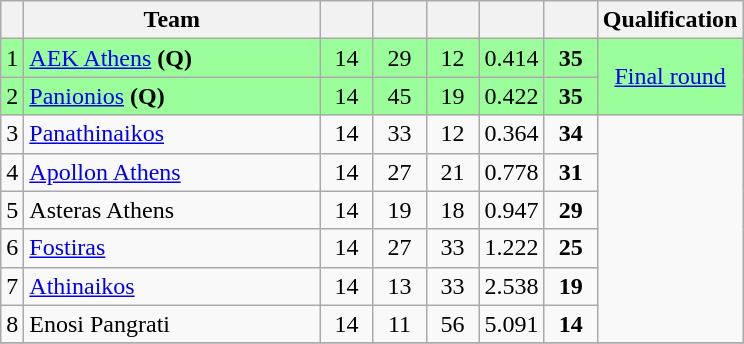<table class="wikitable" style="text-align: center; font-size:100%">
<tr>
<th></th>
<th width=190>Team</th>
<th width=28></th>
<th width=28></th>
<th width=28></th>
<th width=35></th>
<th width=28></th>
<th>Qualification</th>
</tr>
<tr bgcolor=#9AFF9A>
<td>1</td>
<td align=left><a href='#'>AEK Athens</a> <strong>(Q)</strong></td>
<td>14</td>
<td>29</td>
<td>12</td>
<td>0.414</td>
<td><strong>35</strong></td>
<td rowspan=2><a href='#'>Final round</a></td>
</tr>
<tr bgcolor=#9AFF9A>
<td>2</td>
<td align=left><a href='#'>Panionios</a> <strong>(Q)</strong></td>
<td>14</td>
<td>45</td>
<td>19</td>
<td>0.422</td>
<td><strong>35</strong></td>
</tr>
<tr>
<td>3</td>
<td align=left><a href='#'>Panathinaikos</a></td>
<td>14</td>
<td>33</td>
<td>12</td>
<td>0.364</td>
<td><strong>34</strong></td>
<td rowspan=6></td>
</tr>
<tr>
<td>4</td>
<td align=left><a href='#'>Apollon Athens</a></td>
<td>14</td>
<td>27</td>
<td>21</td>
<td>0.778</td>
<td><strong>31</strong></td>
</tr>
<tr>
<td>5</td>
<td align=left>Asteras Athens</td>
<td>14</td>
<td>19</td>
<td>18</td>
<td>0.947</td>
<td><strong>29</strong></td>
</tr>
<tr>
<td>6</td>
<td align=left><a href='#'>Fostiras</a></td>
<td>14</td>
<td>27</td>
<td>33</td>
<td>1.222</td>
<td><strong>25</strong></td>
</tr>
<tr>
<td>7</td>
<td align=left><a href='#'>Athinaikos</a></td>
<td>14</td>
<td>13</td>
<td>33</td>
<td>2.538</td>
<td><strong>19</strong></td>
</tr>
<tr>
<td>8</td>
<td align=left>Enosi Pangrati</td>
<td>14</td>
<td>11</td>
<td>56</td>
<td>5.091</td>
<td><strong>14</strong></td>
</tr>
<tr>
</tr>
</table>
